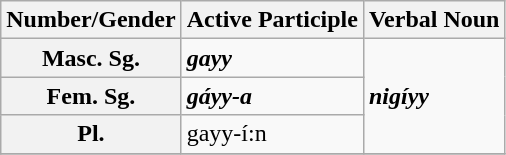<table class="wikitable">
<tr>
<th>Number/Gender</th>
<th>Active Participle</th>
<th>Verbal Noun</th>
</tr>
<tr>
<th>Masc. Sg.</th>
<td><strong><em>gayy</em></strong></td>
<td rowspan=3><strong><em>nigíyy</em></strong></td>
</tr>
<tr>
<th>Fem. Sg.</th>
<td><strong><em>gáyy<strong>-a<em></td>
</tr>
<tr>
<th>Pl.</th>
<td></em></strong>gayy</strong>-í:n</em></td>
</tr>
<tr>
</tr>
</table>
